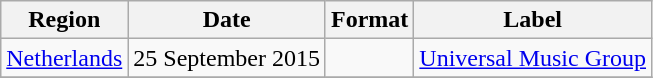<table class=wikitable>
<tr>
<th>Region</th>
<th>Date</th>
<th>Format</th>
<th>Label</th>
</tr>
<tr>
<td><a href='#'>Netherlands</a></td>
<td>25 September 2015</td>
<td></td>
<td><a href='#'>Universal Music Group</a></td>
</tr>
<tr>
</tr>
</table>
